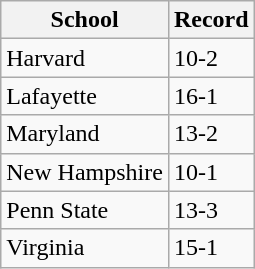<table class="wikitable sortable">
<tr>
<th>School</th>
<th>Record</th>
</tr>
<tr>
<td>Harvard</td>
<td>10-2</td>
</tr>
<tr>
<td>Lafayette</td>
<td>16-1</td>
</tr>
<tr>
<td>Maryland</td>
<td>13-2</td>
</tr>
<tr>
<td>New Hampshire</td>
<td>10-1</td>
</tr>
<tr>
<td>Penn State</td>
<td>13-3</td>
</tr>
<tr>
<td>Virginia</td>
<td>15-1</td>
</tr>
</table>
